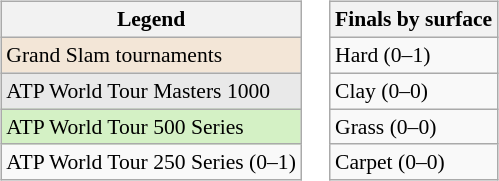<table>
<tr valign=top>
<td><br><table class=wikitable style="font-size:90%">
<tr>
<th>Legend</th>
</tr>
<tr bgcolor=#f3e6d7>
<td>Grand Slam tournaments</td>
</tr>
<tr bgcolor=#e9e9e9>
<td>ATP World Tour Masters 1000</td>
</tr>
<tr bgcolor=#d4f1c5>
<td>ATP World Tour 500 Series</td>
</tr>
<tr>
<td>ATP World Tour 250 Series (0–1)</td>
</tr>
</table>
</td>
<td><br><table class=wikitable style="font-size:90%">
<tr>
<th>Finals by surface</th>
</tr>
<tr>
<td>Hard (0–1)</td>
</tr>
<tr>
<td>Clay (0–0)</td>
</tr>
<tr>
<td>Grass (0–0)</td>
</tr>
<tr>
<td>Carpet (0–0)</td>
</tr>
</table>
</td>
</tr>
</table>
